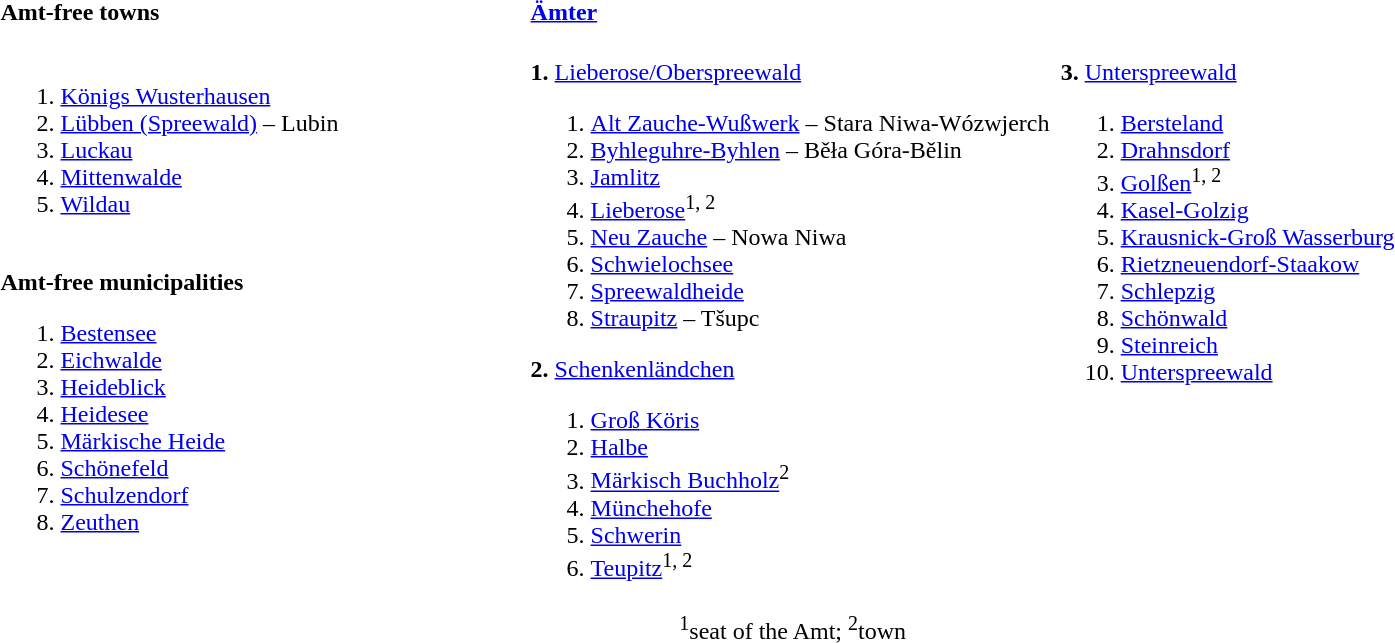<table>
<tr>
<th width=33% align=left>Amt-free towns</th>
<th width=33% align=left><a href='#'>Ämter</a></th>
<th width=33% align=left></th>
</tr>
<tr valign=top>
<td><br><ol><li><a href='#'>Königs Wusterhausen</a></li><li><a href='#'>Lübben (Spreewald)</a> – Lubin</li><li><a href='#'>Luckau</a></li><li><a href='#'>Mittenwalde</a></li><li><a href='#'>Wildau</a></li></ol><br>
<strong>Amt-free municipalities</strong><ol><li><a href='#'>Bestensee</a></li><li><a href='#'>Eichwalde</a></li><li><a href='#'>Heideblick</a></li><li><a href='#'>Heidesee</a></li><li><a href='#'>Märkische Heide</a></li><li><a href='#'>Schönefeld</a></li><li><a href='#'>Schulzendorf</a></li><li><a href='#'>Zeuthen</a></li></ol></td>
<td><br><strong>1.</strong> <a href='#'>Lieberose/Oberspreewald</a><ol><li><a href='#'>Alt Zauche-Wußwerk</a> – Stara Niwa-Wózwjerch</li><li><a href='#'>Byhleguhre-Byhlen</a> – Běła Góra-Bělin</li><li><a href='#'>Jamlitz</a></li><li><a href='#'>Lieberose</a><sup>1, 2</sup></li><li><a href='#'>Neu Zauche</a> – Nowa Niwa</li><li><a href='#'>Schwielochsee</a></li><li><a href='#'>Spreewaldheide</a></li><li><a href='#'>Straupitz</a> – Tšupc</li></ol><strong>2.</strong> <a href='#'>Schenkenländchen</a><ol><li><a href='#'>Groß Köris</a></li><li><a href='#'>Halbe</a></li><li><a href='#'>Märkisch Buchholz</a><sup>2</sup></li><li><a href='#'>Münchehofe</a></li><li><a href='#'>Schwerin</a></li><li><a href='#'>Teupitz</a><sup>1, 2</sup></li></ol></td>
<td><br><strong>3.</strong> <a href='#'>Unterspreewald</a><ol><li><a href='#'>Bersteland</a></li><li><a href='#'>Drahnsdorf</a></li><li><a href='#'>Golßen</a><sup>1, 2</sup></li><li><a href='#'>Kasel-Golzig</a></li><li><a href='#'>Krausnick-Groß Wasserburg</a></li><li><a href='#'>Rietzneuendorf-Staakow</a></li><li><a href='#'>Schlepzig</a></li><li><a href='#'>Schönwald</a></li><li><a href='#'>Steinreich</a></li><li><a href='#'>Unterspreewald</a></li></ol></td>
</tr>
<tr>
<td colspan=3 align=center><sup>1</sup>seat of the Amt; <sup>2</sup>town</td>
</tr>
</table>
